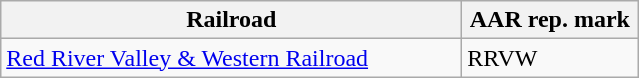<table class="wikitable" border="1">
<tr>
<th width="300px">Railroad</th>
<th width="110px">AAR rep. mark</th>
</tr>
<tr>
<td width="300px"><a href='#'>Red River Valley & Western Railroad</a></td>
<td width="110px">RRVW</td>
</tr>
</table>
